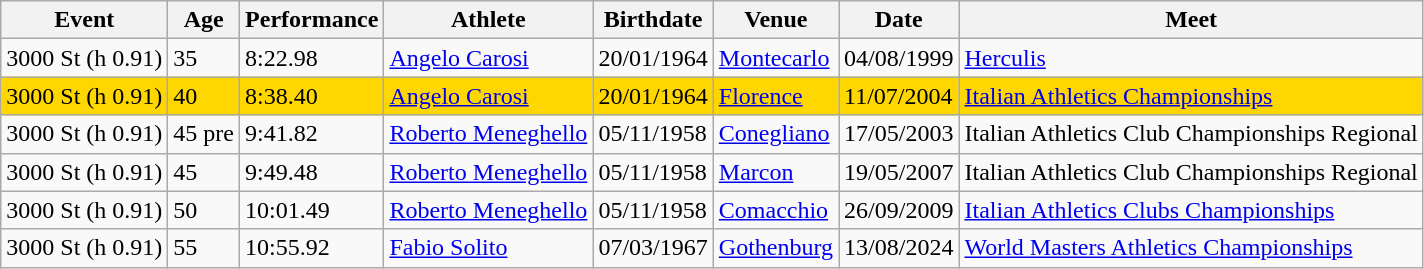<table class="wikitable" width= style="font-size:90%; text-align:center">
<tr>
<th>Event</th>
<th>Age</th>
<th>Performance</th>
<th>Athlete</th>
<th>Birthdate</th>
<th>Venue</th>
<th>Date</th>
<th>Meet</th>
</tr>
<tr>
<td>3000 St (h 0.91)</td>
<td>35</td>
<td>8:22.98</td>
<td align=left><a href='#'>Angelo Carosi</a></td>
<td>20/01/1964</td>
<td align=left><a href='#'>Montecarlo</a></td>
<td>04/08/1999</td>
<td><a href='#'>Herculis</a></td>
</tr>
<tr bgcolor=Gold>
<td>3000 St (h 0.91)</td>
<td>40</td>
<td>8:38.40</td>
<td align=left><a href='#'>Angelo Carosi</a></td>
<td>20/01/1964</td>
<td align=left><a href='#'>Florence</a></td>
<td>11/07/2004</td>
<td><a href='#'>Italian Athletics Championships</a></td>
</tr>
<tr>
<td>3000 St (h 0.91)</td>
<td>45 pre</td>
<td>9:41.82</td>
<td align=left><a href='#'>Roberto Meneghello</a></td>
<td>05/11/1958</td>
<td align=left><a href='#'>Conegliano</a></td>
<td>17/05/2003</td>
<td>Italian Athletics Club Championships Regional</td>
</tr>
<tr>
<td>3000 St (h 0.91)</td>
<td>45</td>
<td>9:49.48</td>
<td align=left><a href='#'>Roberto Meneghello</a></td>
<td>05/11/1958</td>
<td align=left><a href='#'>Marcon</a></td>
<td>19/05/2007</td>
<td>Italian Athletics Club Championships Regional</td>
</tr>
<tr>
<td>3000 St (h 0.91)</td>
<td>50</td>
<td>10:01.49</td>
<td align=left><a href='#'>Roberto Meneghello</a></td>
<td>05/11/1958</td>
<td align=left><a href='#'>Comacchio </a></td>
<td>26/09/2009</td>
<td><a href='#'>Italian Athletics Clubs Championships</a></td>
</tr>
<tr>
<td>3000 St (h 0.91)</td>
<td>55</td>
<td>10:55.92</td>
<td align=left><a href='#'>Fabio Solito</a></td>
<td>07/03/1967</td>
<td align=left><a href='#'>Gothenburg</a></td>
<td>13/08/2024</td>
<td><a href='#'>World Masters Athletics Championships</a></td>
</tr>
</table>
